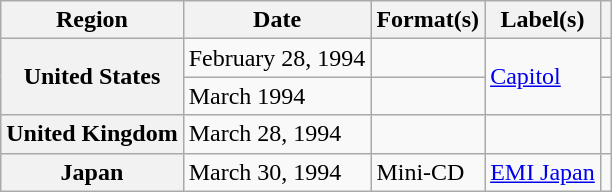<table class="wikitable plainrowheaders">
<tr>
<th scope="col">Region</th>
<th scope="col">Date</th>
<th scope="col">Format(s)</th>
<th scope="col">Label(s)</th>
<th scope="col"></th>
</tr>
<tr>
<th scope="row" rowspan="2">United States</th>
<td>February 28, 1994</td>
<td></td>
<td rowspan="2"><a href='#'>Capitol</a></td>
<td></td>
</tr>
<tr>
<td>March 1994</td>
<td></td>
<td></td>
</tr>
<tr>
<th scope="row">United Kingdom</th>
<td>March 28, 1994</td>
<td></td>
<td></td>
<td></td>
</tr>
<tr>
<th scope="row">Japan</th>
<td>March 30, 1994</td>
<td>Mini-CD</td>
<td><a href='#'>EMI Japan</a></td>
<td></td>
</tr>
</table>
